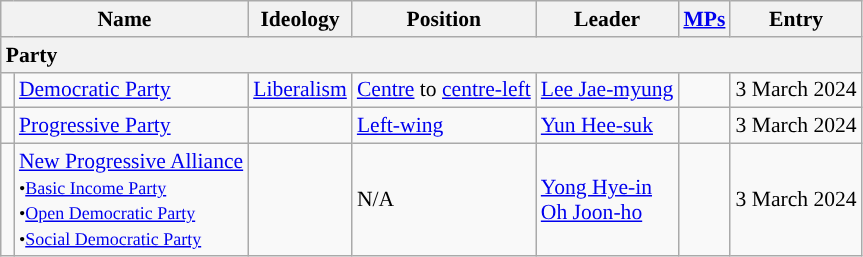<table class="wikitable" style="font-size:90%;">
<tr>
<th colspan="2">Name</th>
<th>Ideology</th>
<th>Position</th>
<th>Leader</th>
<th><a href='#'>MPs</a></th>
<th>Entry</th>
</tr>
<tr>
<th colspan="10" style="text-align: left;">Party</th>
</tr>
<tr>
<td style="width:2px;background:"></td>
<td><a href='#'>Democratic Party</a></td>
<td><a href='#'>Liberalism</a></td>
<td><a href='#'>Centre</a> to <a href='#'>centre-left</a></td>
<td><a href='#'>Lee Jae-myung</a></td>
<td></td>
<td>3 March 2024</td>
</tr>
<tr>
<td style="width:2px;background:"></td>
<td><a href='#'>Progressive Party</a></td>
<td></td>
<td><a href='#'>Left-wing</a></td>
<td><a href='#'>Yun Hee-suk</a></td>
<td></td>
<td>3 March 2024</td>
</tr>
<tr>
<td style="width:2px;background:"><br></td>
<td><a href='#'>New Progressive Alliance</a><br><small>•<a href='#'>Basic Income Party</a><br>•<a href='#'>Open Democratic Party</a><br>•<a href='#'>Social Democratic Party</a></small></td>
<td></td>
<td>N/A</td>
<td><a href='#'>Yong Hye-in</a><br><a href='#'>Oh Joon-ho</a></td>
<td></td>
<td>3 March 2024</td>
</tr>
</table>
